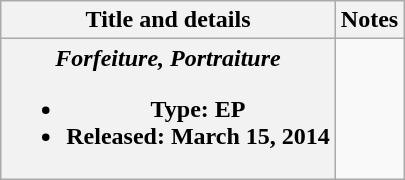<table class="wikitable plainrowheaders" style="text-align:center;">
<tr>
<th scope="col">Title and details</th>
<th scope="col">Notes</th>
</tr>
<tr>
<th scope="row"><strong><em>Forfeiture, Portraiture</em></strong><br><ul><li>Type: EP</li><li>Released: March 15, 2014</li></ul></th>
<td><br></td>
</tr>
</table>
